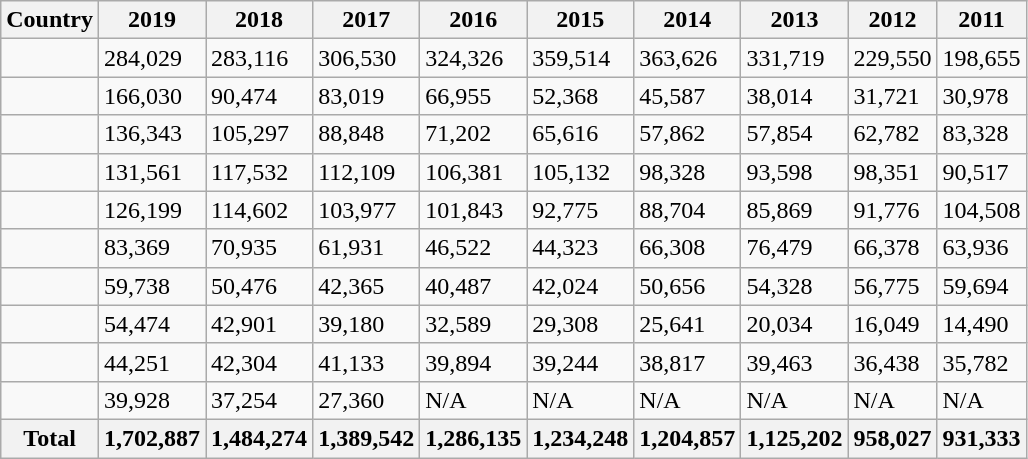<table class="wikitable sortable static-row-numbers static-row-header-text">
<tr>
<th>Country</th>
<th>2019</th>
<th>2018</th>
<th>2017</th>
<th>2016</th>
<th>2015</th>
<th>2014</th>
<th>2013</th>
<th>2012</th>
<th>2011</th>
</tr>
<tr>
<td></td>
<td>284,029</td>
<td>283,116</td>
<td>306,530</td>
<td>324,326</td>
<td>359,514</td>
<td>363,626</td>
<td>331,719</td>
<td>229,550</td>
<td>198,655</td>
</tr>
<tr>
<td></td>
<td>166,030</td>
<td>90,474</td>
<td>83,019</td>
<td>66,955</td>
<td>52,368</td>
<td>45,587</td>
<td>38,014</td>
<td>31,721</td>
<td>30,978</td>
</tr>
<tr>
<td></td>
<td>136,343</td>
<td>105,297</td>
<td>88,848</td>
<td>71,202</td>
<td>65,616</td>
<td>57,862</td>
<td>57,854</td>
<td>62,782</td>
<td>83,328</td>
</tr>
<tr>
<td></td>
<td>131,561</td>
<td>117,532</td>
<td>112,109</td>
<td>106,381</td>
<td>105,132</td>
<td>98,328</td>
<td>93,598</td>
<td>98,351</td>
<td>90,517</td>
</tr>
<tr>
<td></td>
<td>126,199</td>
<td>114,602</td>
<td>103,977</td>
<td>101,843</td>
<td>92,775</td>
<td>88,704</td>
<td>85,869</td>
<td>91,776</td>
<td>104,508</td>
</tr>
<tr>
<td></td>
<td>83,369</td>
<td>70,935</td>
<td>61,931</td>
<td>46,522</td>
<td>44,323</td>
<td>66,308</td>
<td>76,479</td>
<td>66,378</td>
<td>63,936</td>
</tr>
<tr>
<td></td>
<td>59,738</td>
<td>50,476</td>
<td>42,365</td>
<td>40,487</td>
<td>42,024</td>
<td>50,656</td>
<td>54,328</td>
<td>56,775</td>
<td>59,694</td>
</tr>
<tr>
<td></td>
<td>54,474</td>
<td>42,901</td>
<td>39,180</td>
<td>32,589</td>
<td>29,308</td>
<td>25,641</td>
<td>20,034</td>
<td>16,049</td>
<td>14,490</td>
</tr>
<tr>
<td></td>
<td>44,251</td>
<td>42,304</td>
<td>41,133</td>
<td>39,894</td>
<td>39,244</td>
<td>38,817</td>
<td>39,463</td>
<td>36,438</td>
<td>35,782</td>
</tr>
<tr>
<td></td>
<td>39,928</td>
<td>37,254</td>
<td>27,360</td>
<td>N/A</td>
<td>N/A</td>
<td>N/A</td>
<td>N/A</td>
<td>N/A</td>
<td>N/A</td>
</tr>
<tr>
<th>Total</th>
<th>1,702,887</th>
<th>1,484,274</th>
<th>1,389,542</th>
<th>1,286,135</th>
<th>1,234,248</th>
<th>1,204,857</th>
<th>1,125,202</th>
<th>958,027</th>
<th>931,333</th>
</tr>
</table>
